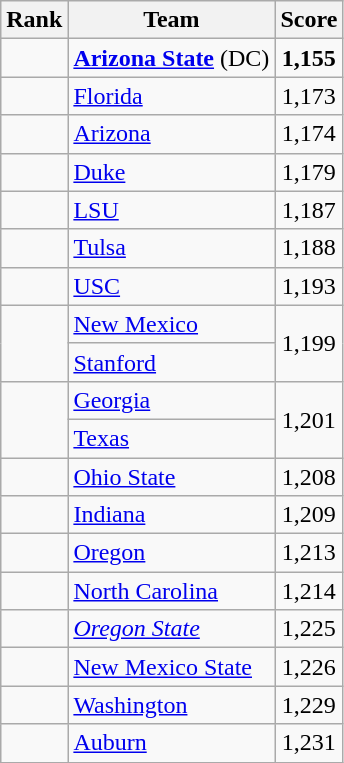<table class="wikitable sortable" style="text-align:center">
<tr>
<th dat-sort-type=number>Rank</th>
<th>Team</th>
<th>Score</th>
</tr>
<tr>
<td></td>
<td align=left><strong><a href='#'>Arizona State</a></strong> (DC)</td>
<td><strong>1,155</strong></td>
</tr>
<tr>
<td></td>
<td align=left><a href='#'>Florida</a></td>
<td>1,173</td>
</tr>
<tr>
<td></td>
<td align=left><a href='#'>Arizona</a></td>
<td>1,174</td>
</tr>
<tr>
<td></td>
<td align=left><a href='#'>Duke</a></td>
<td>1,179</td>
</tr>
<tr>
<td></td>
<td align=left><a href='#'>LSU</a></td>
<td>1,187</td>
</tr>
<tr>
<td></td>
<td align=left><a href='#'>Tulsa</a></td>
<td>1,188</td>
</tr>
<tr>
<td></td>
<td align=left><a href='#'>USC</a></td>
<td>1,193</td>
</tr>
<tr>
<td rowspan=2></td>
<td align=left><a href='#'>New Mexico</a></td>
<td rowspan=2>1,199</td>
</tr>
<tr>
<td align=left><a href='#'>Stanford</a></td>
</tr>
<tr>
<td rowspan=2></td>
<td align=left><a href='#'>Georgia</a></td>
<td rowspan=2>1,201</td>
</tr>
<tr>
<td align=left><a href='#'>Texas</a></td>
</tr>
<tr>
<td></td>
<td align=left><a href='#'>Ohio State</a></td>
<td>1,208</td>
</tr>
<tr>
<td></td>
<td align=left><a href='#'>Indiana</a></td>
<td>1,209</td>
</tr>
<tr>
<td></td>
<td align=left><a href='#'>Oregon</a></td>
<td>1,213</td>
</tr>
<tr>
<td></td>
<td align=left><a href='#'>North Carolina</a></td>
<td>1,214</td>
</tr>
<tr>
<td></td>
<td align=left><em><a href='#'>Oregon State</a></em></td>
<td>1,225</td>
</tr>
<tr>
<td></td>
<td align=left><a href='#'>New Mexico State</a></td>
<td>1,226</td>
</tr>
<tr>
<td></td>
<td align=left><a href='#'>Washington</a></td>
<td>1,229</td>
</tr>
<tr>
<td></td>
<td align=left><a href='#'>Auburn</a></td>
<td>1,231</td>
</tr>
</table>
